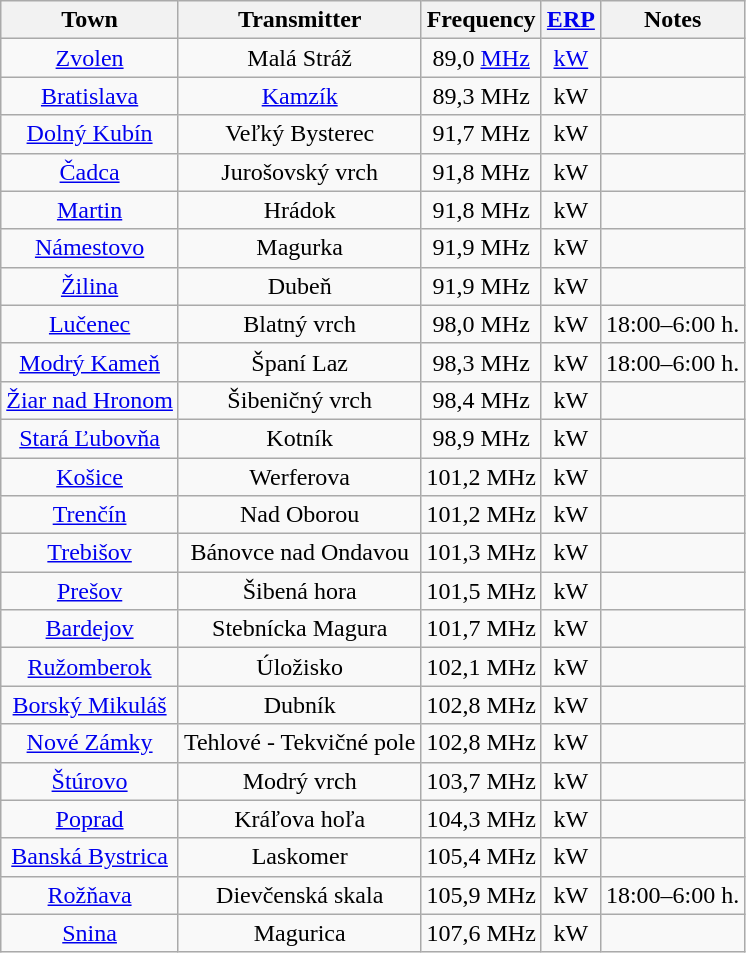<table class="wikitable sortable" style="text-align:center">
<tr>
<th>Town</th>
<th>Transmitter</th>
<th>Frequency</th>
<th><a href='#'>ERP</a></th>
<th>Notes</th>
</tr>
<tr>
<td><a href='#'>Zvolen</a></td>
<td>Malá Stráž</td>
<td>89,0 <a href='#'>MHz</a></td>
<td> <a href='#'>kW</a></td>
<td></td>
</tr>
<tr>
<td><a href='#'>Bratislava</a></td>
<td><a href='#'>Kamzík</a></td>
<td>89,3 MHz</td>
<td> kW</td>
<td></td>
</tr>
<tr>
<td><a href='#'>Dolný Kubín</a></td>
<td>Veľký Bysterec</td>
<td>91,7 MHz</td>
<td> kW</td>
<td></td>
</tr>
<tr>
<td><a href='#'>Čadca</a></td>
<td>Jurošovský vrch</td>
<td>91,8 MHz</td>
<td> kW</td>
<td></td>
</tr>
<tr>
<td><a href='#'>Martin</a></td>
<td>Hrádok</td>
<td>91,8 MHz</td>
<td> kW</td>
<td></td>
</tr>
<tr>
<td><a href='#'>Námestovo</a></td>
<td>Magurka</td>
<td>91,9 MHz</td>
<td> kW</td>
<td></td>
</tr>
<tr>
<td><a href='#'>Žilina</a></td>
<td>Dubeň</td>
<td>91,9 MHz</td>
<td> kW</td>
<td></td>
</tr>
<tr>
<td><a href='#'>Lučenec</a></td>
<td>Blatný vrch</td>
<td>98,0 MHz</td>
<td> kW</td>
<td>18:00–6:00 h.</td>
</tr>
<tr>
<td><a href='#'>Modrý Kameň</a></td>
<td>Španí Laz</td>
<td>98,3 MHz</td>
<td> kW</td>
<td>18:00–6:00 h.</td>
</tr>
<tr>
<td><a href='#'>Žiar nad Hronom</a></td>
<td>Šibeničný vrch</td>
<td>98,4 MHz</td>
<td> kW</td>
<td></td>
</tr>
<tr>
<td><a href='#'>Stará Ľubovňa</a></td>
<td>Kotník</td>
<td>98,9 MHz</td>
<td> kW</td>
<td></td>
</tr>
<tr>
<td><a href='#'>Košice</a></td>
<td>Werferova</td>
<td>101,2 MHz</td>
<td> kW</td>
<td></td>
</tr>
<tr>
<td><a href='#'>Trenčín</a></td>
<td>Nad Oborou</td>
<td>101,2 MHz</td>
<td> kW</td>
<td></td>
</tr>
<tr>
<td><a href='#'>Trebišov</a></td>
<td>Bánovce nad Ondavou</td>
<td>101,3 MHz</td>
<td> kW</td>
<td></td>
</tr>
<tr>
<td><a href='#'>Prešov</a></td>
<td>Šibená hora</td>
<td>101,5 MHz</td>
<td> kW</td>
<td></td>
</tr>
<tr>
<td><a href='#'>Bardejov</a></td>
<td>Stebnícka Magura</td>
<td>101,7 MHz</td>
<td> kW</td>
<td></td>
</tr>
<tr>
<td><a href='#'>Ružomberok</a></td>
<td>Úložisko</td>
<td>102,1 MHz</td>
<td> kW</td>
<td></td>
</tr>
<tr>
<td><a href='#'>Borský Mikuláš</a></td>
<td>Dubník</td>
<td>102,8 MHz</td>
<td> kW</td>
<td></td>
</tr>
<tr>
<td><a href='#'>Nové Zámky</a></td>
<td>Tehlové - Tekvičné pole</td>
<td>102,8 MHz</td>
<td> kW</td>
<td></td>
</tr>
<tr>
<td><a href='#'>Štúrovo</a></td>
<td>Modrý vrch</td>
<td>103,7 MHz</td>
<td> kW</td>
<td></td>
</tr>
<tr>
<td><a href='#'>Poprad</a></td>
<td>Kráľova hoľa</td>
<td>104,3 MHz</td>
<td> kW</td>
<td></td>
</tr>
<tr>
<td><a href='#'>Banská Bystrica</a></td>
<td>Laskomer</td>
<td>105,4 MHz</td>
<td> kW</td>
<td></td>
</tr>
<tr>
<td><a href='#'>Rožňava</a></td>
<td>Dievčenská skala</td>
<td>105,9 MHz</td>
<td> kW</td>
<td>18:00–6:00 h.</td>
</tr>
<tr>
<td><a href='#'>Snina</a></td>
<td>Magurica</td>
<td>107,6 MHz</td>
<td> kW</td>
<td></td>
</tr>
</table>
